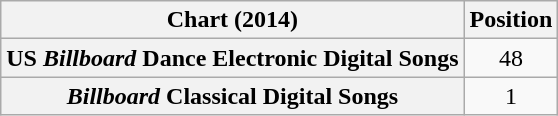<table class="wikitable plainrowheaders sortable" style="text-align:center;">
<tr>
<th>Chart (2014)</th>
<th>Position</th>
</tr>
<tr>
<th scope="row">US <em>Billboard</em> Dance Electronic Digital Songs</th>
<td>48</td>
</tr>
<tr>
<th scope="row"><em>Billboard</em> Classical Digital Songs</th>
<td>1</td>
</tr>
</table>
